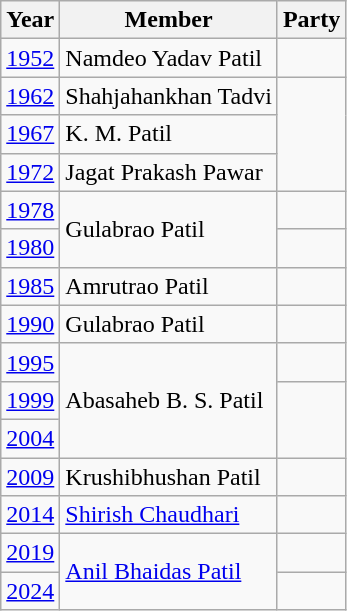<table class="wikitable">
<tr>
<th>Year</th>
<th>Member</th>
<th colspan="2">Party</th>
</tr>
<tr>
<td><a href='#'>1952</a></td>
<td>Namdeo Yadav Patil</td>
<td></td>
</tr>
<tr>
<td><a href='#'>1962</a></td>
<td>Shahjahankhan Tadvi</td>
</tr>
<tr>
<td><a href='#'>1967</a></td>
<td>K. M. Patil</td>
</tr>
<tr>
<td><a href='#'>1972</a></td>
<td>Jagat Prakash Pawar</td>
</tr>
<tr>
<td><a href='#'>1978</a></td>
<td rowspan="2">Gulabrao Patil</td>
<td></td>
</tr>
<tr>
<td><a href='#'>1980</a></td>
</tr>
<tr>
<td><a href='#'>1985</a></td>
<td>Amrutrao Patil</td>
<td></td>
</tr>
<tr>
<td><a href='#'>1990</a></td>
<td>Gulabrao Patil</td>
<td></td>
</tr>
<tr>
<td><a href='#'>1995</a></td>
<td rowspan="3">Abasaheb B. S. Patil</td>
<td></td>
</tr>
<tr>
<td><a href='#'>1999</a></td>
</tr>
<tr>
<td><a href='#'>2004</a></td>
</tr>
<tr>
<td><a href='#'>2009</a></td>
<td>Krushibhushan Patil</td>
<td></td>
</tr>
<tr>
<td><a href='#'>2014</a></td>
<td><a href='#'>Shirish Chaudhari</a></td>
</tr>
<tr>
<td><a href='#'>2019</a></td>
<td rowspan="2"><a href='#'>Anil Bhaidas Patil</a></td>
<td></td>
</tr>
<tr>
<td><a href='#'>2024</a></td>
</tr>
</table>
